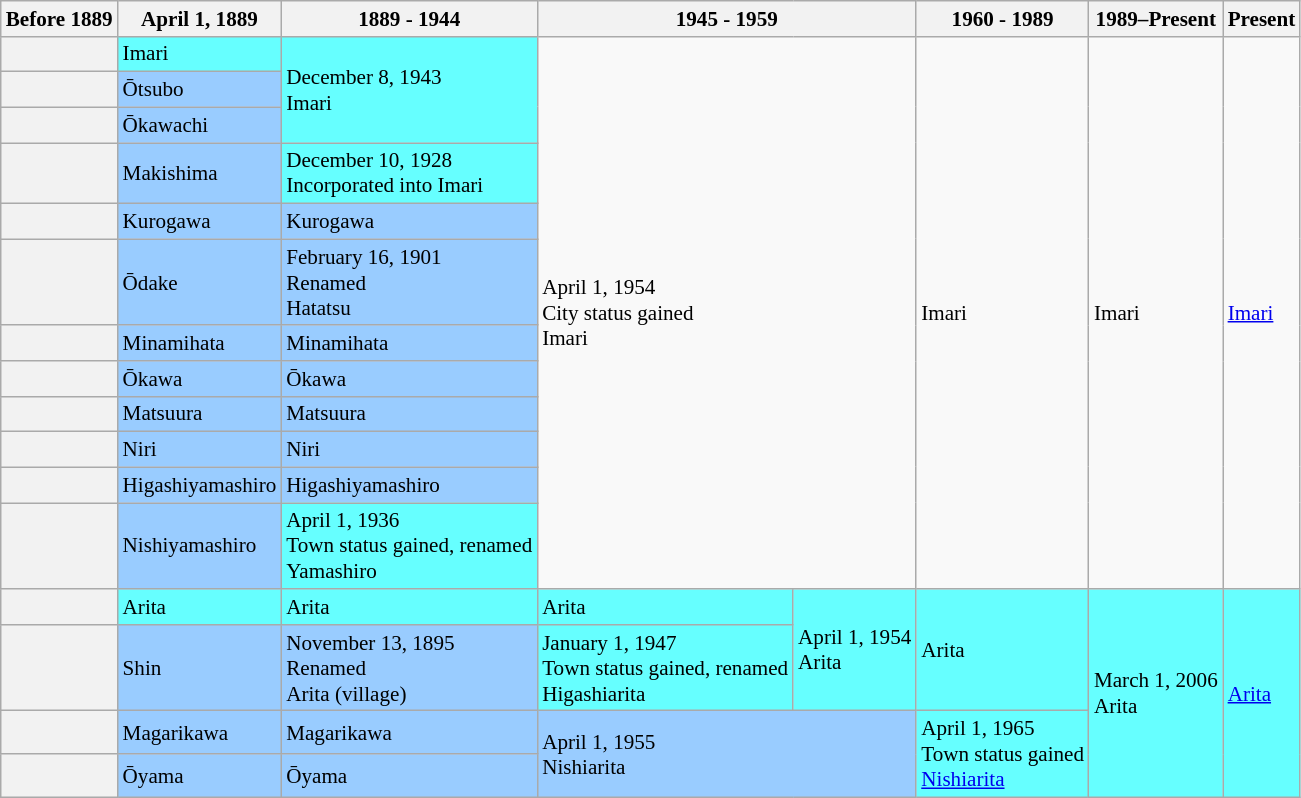<table class="wikitable" style="font-size:88%">
<tr>
<th>Before 1889</th>
<th>April 1, 1889</th>
<th>1889 - 1944</th>
<th colspan=2>1945 - 1959</th>
<th>1960 - 1989</th>
<th>1989–Present</th>
<th>Present</th>
</tr>
<tr>
<th></th>
<td bgcolor="#66FFFF">Imari</td>
<td rowspan=3 bgcolor="#66FFFF">December 8, 1943<br>Imari</td>
<td rowspan=12 colspan=2>April 1, 1954<br>City status gained<br>Imari</td>
<td rowspan=12>Imari</td>
<td rowspan=12>Imari</td>
<td rowspan=12><a href='#'>Imari</a></td>
</tr>
<tr>
<th></th>
<td bgcolor="#99CCFF">Ōtsubo</td>
</tr>
<tr>
<th></th>
<td bgcolor="#99CCFF">Ōkawachi</td>
</tr>
<tr>
<th></th>
<td bgcolor="#99CCFF">Makishima</td>
<td bgcolor="#66FFFF">December 10, 1928<br>Incorporated into Imari</td>
</tr>
<tr>
<th></th>
<td bgcolor="#99CCFF">Kurogawa</td>
<td bgcolor="#99CCFF">Kurogawa</td>
</tr>
<tr>
<th></th>
<td bgcolor="#99CCFF">Ōdake</td>
<td bgcolor="#99CCFF">February 16, 1901<br>Renamed<br>Hatatsu</td>
</tr>
<tr>
<th></th>
<td bgcolor="#99CCFF">Minamihata</td>
<td bgcolor="#99CCFF">Minamihata</td>
</tr>
<tr>
<th></th>
<td bgcolor="#99CCFF">Ōkawa</td>
<td bgcolor="#99CCFF">Ōkawa</td>
</tr>
<tr>
<th></th>
<td bgcolor="#99CCFF">Matsuura</td>
<td bgcolor="#99CCFF">Matsuura</td>
</tr>
<tr>
<th></th>
<td bgcolor="#99CCFF">Niri</td>
<td bgcolor="#99CCFF">Niri</td>
</tr>
<tr>
<th></th>
<td bgcolor="#99CCFF">Higashiyamashiro</td>
<td bgcolor="#99CCFF">Higashiyamashiro</td>
</tr>
<tr>
<th></th>
<td bgcolor="#99CCFF">Nishiyamashiro</td>
<td bgcolor="#66FFFF">April 1, 1936<br>Town status gained, renamed<br>Yamashiro</td>
</tr>
<tr>
<th></th>
<td bgcolor="#66FFFF">Arita</td>
<td bgcolor="#66FFFF">Arita</td>
<td bgcolor="#66FFFF">Arita</td>
<td rowspan=2 bgcolor="#66FFFF">April 1, 1954<br>Arita</td>
<td rowspan=2 bgcolor="#66FFFF">Arita</td>
<td rowspan=4 bgcolor="#66FFFF">March 1, 2006<br>Arita</td>
<td rowspan=4 bgcolor="#66FFFF"><a href='#'>Arita</a></td>
</tr>
<tr>
<th></th>
<td bgcolor="#99CCFF">Shin</td>
<td bgcolor="#99CCFF">November 13, 1895<br>Renamed<br>Arita (village)</td>
<td bgcolor="#66FFFF">January 1, 1947<br>Town status gained, renamed<br>Higashiarita</td>
</tr>
<tr>
<th></th>
<td bgcolor="#99CCFF">Magarikawa</td>
<td bgcolor="#99CCFF">Magarikawa</td>
<td rowspan=2 colspan=2 bgcolor="#99CCFF">April 1, 1955<br>Nishiarita</td>
<td rowspan=2 bgcolor="#66FFFF">April 1, 1965<br>Town status gained<br><a href='#'>Nishiarita</a></td>
</tr>
<tr>
<th></th>
<td bgcolor="#99CCFF">Ōyama</td>
<td bgcolor="#99CCFF">Ōyama</td>
</tr>
</table>
